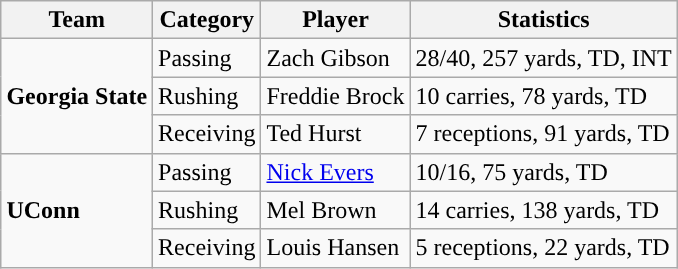<table class="wikitable" style="float: right;">
<tr>
<th>Team</th>
<th>Category</th>
<th>Player</th>
<th>Statistics</th>
</tr>
<tr>
<td rowspan=3><strong>Georgia State</strong></td>
<td>Passing</td>
<td>Zach Gibson</td>
<td>28/40, 257 yards, TD, INT</td>
</tr>
<tr>
<td>Rushing</td>
<td>Freddie Brock</td>
<td>10 carries, 78 yards, TD</td>
</tr>
<tr>
<td>Receiving</td>
<td>Ted Hurst</td>
<td>7 receptions, 91 yards, TD</td>
</tr>
<tr>
<td rowspan=3><strong>UConn</strong></td>
<td>Passing</td>
<td><a href='#'>Nick Evers</a></td>
<td>10/16, 75 yards, TD</td>
</tr>
<tr>
<td>Rushing</td>
<td>Mel Brown</td>
<td>14 carries, 138 yards, TD</td>
</tr>
<tr>
<td>Receiving</td>
<td>Louis Hansen</td>
<td>5 receptions, 22 yards, TD</td>
</tr>
</table>
